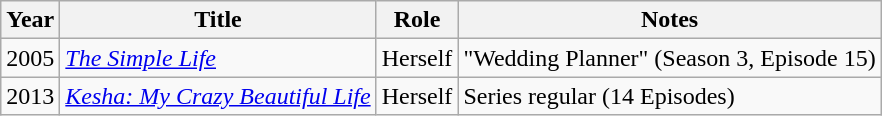<table class="wikitable sortable">
<tr>
<th>Year</th>
<th>Title</th>
<th>Role</th>
<th class="unsortable">Notes</th>
</tr>
<tr>
<td>2005</td>
<td><em><a href='#'>The Simple Life</a></em></td>
<td>Herself</td>
<td>"Wedding Planner" (Season 3, Episode 15)</td>
</tr>
<tr>
<td>2013</td>
<td><em><a href='#'>Kesha: My Crazy Beautiful Life</a></em></td>
<td>Herself</td>
<td>Series regular (14 Episodes)</td>
</tr>
</table>
